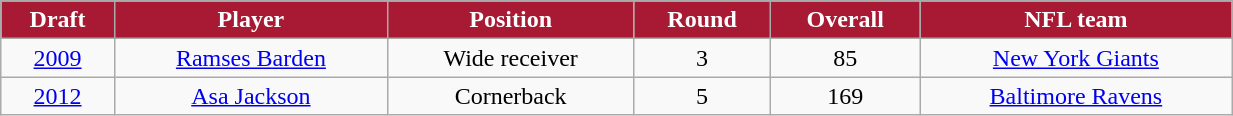<table class="wikitable" width="65%">
<tr align="center" style="background:#A81933;color:#FFFFFF;">
<td><strong>Draft</strong></td>
<td><strong>Player</strong></td>
<td><strong>Position</strong></td>
<td><strong>Round</strong></td>
<td><strong>Overall</strong></td>
<td><strong>NFL team</strong></td>
</tr>
<tr align="center" bgcolor="">
<td><a href='#'>2009</a></td>
<td><a href='#'>Ramses Barden</a></td>
<td>Wide receiver</td>
<td>3</td>
<td>85</td>
<td><a href='#'>New York Giants</a></td>
</tr>
<tr align="center" bgcolor="">
<td><a href='#'>2012</a></td>
<td><a href='#'>Asa Jackson</a></td>
<td>Cornerback</td>
<td>5</td>
<td>169</td>
<td><a href='#'>Baltimore Ravens</a></td>
</tr>
</table>
